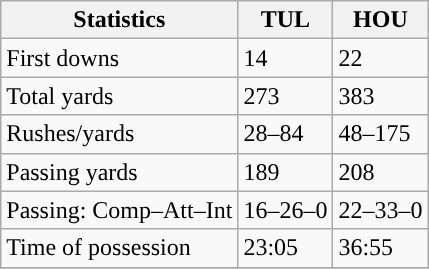<table class="wikitable" style="float: left;">
<tr>
<th>Statistics</th>
<th>TUL</th>
<th>HOU</th>
</tr>
<tr>
<td>First downs</td>
<td>14</td>
<td>22</td>
</tr>
<tr>
<td>Total yards</td>
<td>273</td>
<td>383</td>
</tr>
<tr>
<td>Rushes/yards</td>
<td>28–84</td>
<td>48–175</td>
</tr>
<tr>
<td>Passing yards</td>
<td>189</td>
<td>208</td>
</tr>
<tr>
<td>Passing: Comp–Att–Int</td>
<td>16–26–0</td>
<td>22–33–0</td>
</tr>
<tr>
<td>Time of possession</td>
<td>23:05</td>
<td>36:55</td>
</tr>
<tr>
</tr>
</table>
